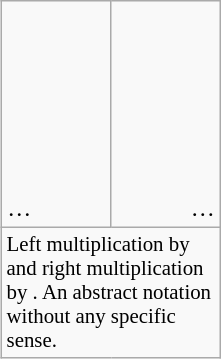<table align=right class="wikitable" style="margin-left:1em">
<tr>
<td><br><br><br><br><br><br><br>…</td>
<td align=right><br><br><br><br><br><br><br>…</td>
</tr>
<tr>
<td colspan=2 style="font-size:87%; width:10em">Left multiplication by  and right multiplication by . An abstract notation without any specific sense.</td>
</tr>
</table>
